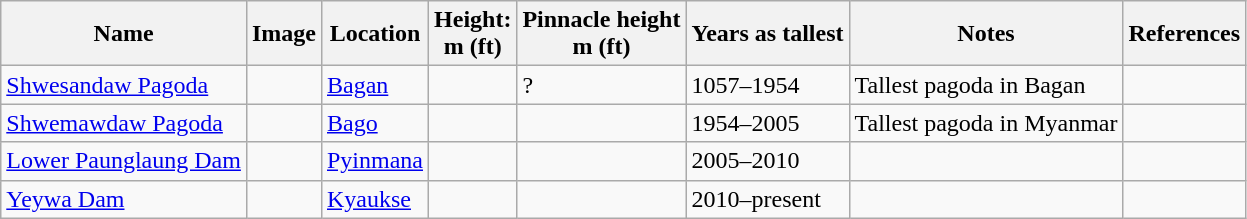<table class="wikitable sortable zebra">
<tr class="hintergrundfarbe6">
<th>Name</th>
<th class="unsortable">Image</th>
<th>Location</th>
<th>Height: <br>m (ft)</th>
<th>Pinnacle height <br>m (ft)</th>
<th>Years as tallest</th>
<th>Notes</th>
<th>References</th>
</tr>
<tr>
<td><a href='#'>Shwesandaw Pagoda</a></td>
<td></td>
<td><a href='#'>Bagan</a></td>
<td></td>
<td>?</td>
<td> 1057–1954</td>
<td>Tallest pagoda in Bagan</td>
<td></td>
</tr>
<tr>
<td><a href='#'>Shwemawdaw Pagoda</a></td>
<td></td>
<td><a href='#'>Bago</a></td>
<td></td>
<td></td>
<td>1954–2005</td>
<td>Tallest pagoda in Myanmar</td>
<td></td>
</tr>
<tr>
<td><a href='#'>Lower Paunglaung Dam</a></td>
<td></td>
<td><a href='#'>Pyinmana</a></td>
<td></td>
<td></td>
<td>2005–2010</td>
<td></td>
<td></td>
</tr>
<tr>
<td><a href='#'>Yeywa Dam</a></td>
<td></td>
<td><a href='#'>Kyaukse</a></td>
<td></td>
<td></td>
<td>2010–present</td>
<td></td>
<td></td>
</tr>
</table>
